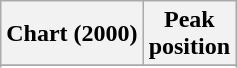<table class="wikitable sortable plainrowheaders" style="text-align:center">
<tr>
<th scope="col">Chart (2000)</th>
<th scope="col">Peak<br>position</th>
</tr>
<tr>
</tr>
<tr>
</tr>
<tr>
</tr>
<tr>
</tr>
</table>
